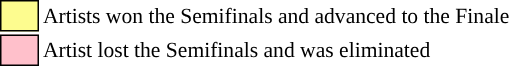<table class="toccolours" style="font-size: 90%; white-space: nowrap;”">
<tr>
<td style="background:#fdfc8f; border:1px solid black;">      </td>
<td>Artists won the Semifinals and advanced to the Finale</td>
</tr>
<tr>
<td style="background:pink; border:1px solid black;">      </td>
<td>Artist lost the Semifinals and was eliminated</td>
</tr>
<tr>
</tr>
</table>
